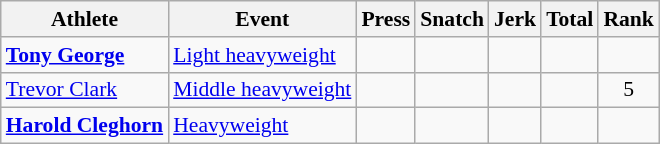<table class="wikitable" style="text-align:center; font-size:90%">
<tr>
<th>Athlete</th>
<th>Event</th>
<th>Press</th>
<th>Snatch</th>
<th>Jerk</th>
<th>Total</th>
<th>Rank</th>
</tr>
<tr>
<td style="text-align:left;"><strong><a href='#'>Tony George</a></strong></td>
<td style="text-align:left;"><a href='#'>Light heavyweight</a></td>
<td></td>
<td></td>
<td></td>
<td></td>
<td></td>
</tr>
<tr>
<td style="text-align:left;"><a href='#'>Trevor Clark</a></td>
<td style="text-align:left;"><a href='#'>Middle heavyweight</a></td>
<td></td>
<td></td>
<td></td>
<td></td>
<td>5</td>
</tr>
<tr>
<td style="text-align:left;"><strong><a href='#'>Harold Cleghorn</a></strong></td>
<td style="text-align:left;"><a href='#'>Heavyweight</a></td>
<td></td>
<td></td>
<td></td>
<td></td>
<td></td>
</tr>
</table>
